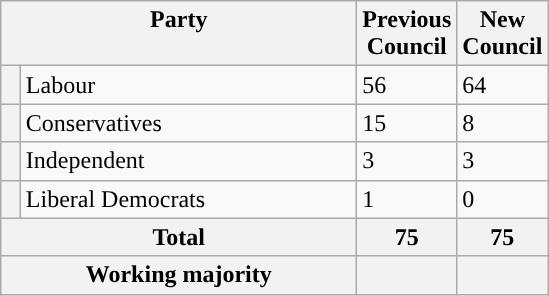<table class="wikitable">
<tr>
<th colspan="2" valign="top" style="width: 230px">Party</th>
<th valign="top" style="width: 30px">Previous Council</th>
<th valign="top" style="width: 30px">New Council</th>
</tr>
<tr>
<th style="background-color: "></th>
<td>Labour</td>
<td>56</td>
<td>64</td>
</tr>
<tr>
<th style="background-color: "></th>
<td>Conservatives</td>
<td>15</td>
<td>8</td>
</tr>
<tr>
<th style="background-color: "></th>
<td>Independent</td>
<td>3</td>
<td>3</td>
</tr>
<tr>
<th style="background-color: "></th>
<td>Liberal Democrats</td>
<td>1</td>
<td>0</td>
</tr>
<tr>
<th colspan="2">Total</th>
<th style="text-align: center">75</th>
<th>75</th>
</tr>
<tr>
<th colspan="2">Working majority</th>
<th></th>
<th></th>
</tr>
</table>
